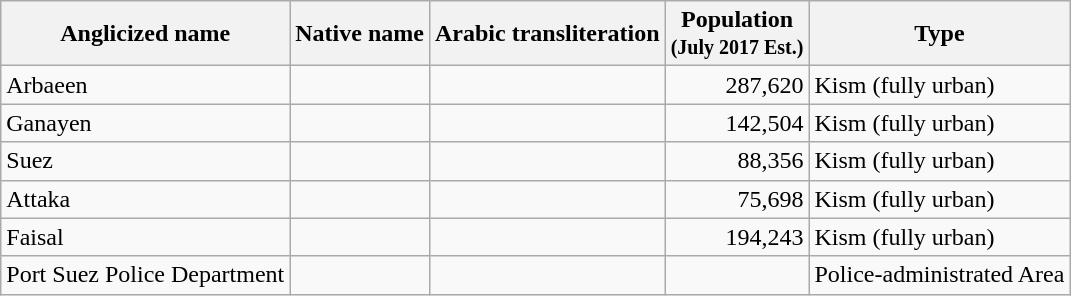<table class="sortable wikitable plainrowheaders">
<tr>
<th>Anglicized name</th>
<th>Native name</th>
<th>Arabic transliteration</th>
<th>Population<br><small>(July 2017 Est.)</small></th>
<th>Type</th>
</tr>
<tr>
<td>Arbaeen</td>
<td style="text-align:right;"></td>
<td></td>
<td style="text-align:right;">287,620</td>
<td>Kism (fully urban)</td>
</tr>
<tr>
<td>Ganayen</td>
<td style="text-align:right;"></td>
<td></td>
<td style="text-align:right;">142,504</td>
<td>Kism (fully urban)</td>
</tr>
<tr>
<td>Suez</td>
<td style="text-align:right;"></td>
<td></td>
<td style="text-align:right;">88,356</td>
<td>Kism (fully urban)</td>
</tr>
<tr>
<td>Attaka</td>
<td style="text-align:right;"></td>
<td></td>
<td style="text-align:right;">75,698</td>
<td>Kism (fully urban)</td>
</tr>
<tr>
<td>Faisal</td>
<td style="text-align:right;"></td>
<td></td>
<td style="text-align:right;">194,243</td>
<td>Kism (fully urban)</td>
</tr>
<tr>
<td>Port Suez Police Department</td>
<td style="text-align:right;"></td>
<td></td>
<td></td>
<td>Police-administrated Area</td>
</tr>
</table>
